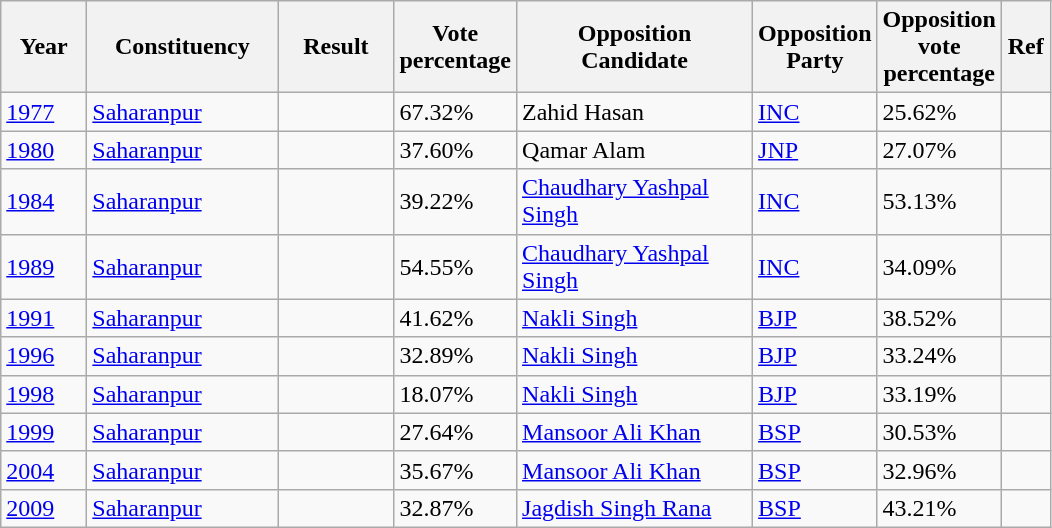<table class="sortable wikitable">
<tr>
<th width=50>Year</th>
<th width=120>Constituency</th>
<th width=70>Result</th>
<th width=70>Vote percentage</th>
<th width=150>Opposition Candidate</th>
<th width=70>Opposition Party</th>
<th width=70>Opposition vote percentage</th>
<th width=25>Ref</th>
</tr>
<tr>
<td><a href='#'>1977</a></td>
<td><a href='#'>Saharanpur</a></td>
<td></td>
<td>67.32%</td>
<td>Zahid Hasan</td>
<td><a href='#'>INC</a></td>
<td>25.62%</td>
<td></td>
</tr>
<tr>
<td><a href='#'>1980</a></td>
<td><a href='#'>Saharanpur</a></td>
<td></td>
<td>37.60%</td>
<td>Qamar Alam</td>
<td><a href='#'>JNP</a></td>
<td>27.07%</td>
<td></td>
</tr>
<tr>
<td><a href='#'>1984</a></td>
<td><a href='#'>Saharanpur</a></td>
<td></td>
<td>39.22%</td>
<td><a href='#'>Chaudhary Yashpal Singh</a></td>
<td><a href='#'>INC</a></td>
<td>53.13%</td>
<td></td>
</tr>
<tr>
<td><a href='#'>1989</a></td>
<td><a href='#'>Saharanpur</a></td>
<td></td>
<td>54.55%</td>
<td><a href='#'>Chaudhary Yashpal Singh</a></td>
<td><a href='#'>INC</a></td>
<td>34.09%</td>
<td></td>
</tr>
<tr>
<td><a href='#'>1991</a></td>
<td><a href='#'>Saharanpur</a></td>
<td></td>
<td>41.62%</td>
<td><a href='#'>Nakli Singh</a></td>
<td><a href='#'>BJP</a></td>
<td>38.52%</td>
<td></td>
</tr>
<tr>
<td><a href='#'>1996</a></td>
<td><a href='#'>Saharanpur</a></td>
<td></td>
<td>32.89%</td>
<td><a href='#'>Nakli Singh</a></td>
<td><a href='#'>BJP</a></td>
<td>33.24%</td>
<td></td>
</tr>
<tr>
<td><a href='#'>1998</a></td>
<td><a href='#'>Saharanpur</a></td>
<td></td>
<td>18.07%</td>
<td><a href='#'>Nakli Singh</a></td>
<td><a href='#'>BJP</a></td>
<td>33.19%</td>
<td></td>
</tr>
<tr>
<td><a href='#'>1999</a></td>
<td><a href='#'>Saharanpur</a></td>
<td></td>
<td>27.64%</td>
<td><a href='#'>Mansoor Ali Khan</a></td>
<td><a href='#'>BSP</a></td>
<td>30.53%</td>
<td></td>
</tr>
<tr>
<td><a href='#'>2004</a></td>
<td><a href='#'>Saharanpur</a></td>
<td></td>
<td>35.67%</td>
<td><a href='#'>Mansoor Ali Khan</a></td>
<td><a href='#'>BSP</a></td>
<td>32.96%</td>
<td></td>
</tr>
<tr>
<td><a href='#'>2009</a></td>
<td><a href='#'>Saharanpur</a></td>
<td></td>
<td>32.87%</td>
<td><a href='#'>Jagdish Singh Rana</a></td>
<td><a href='#'>BSP</a></td>
<td>43.21%</td>
<td></td>
</tr>
</table>
